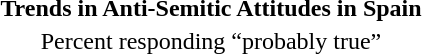<table style="margin: 1em auto 1em auto; text-align:center;">
<tr>
<th>Trends in Anti-Semitic Attitudes in Spain</th>
</tr>
<tr>
<td>Percent responding “probably true”</td>
</tr>
<tr>
<td></td>
</tr>
</table>
